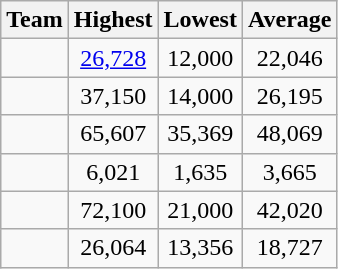<table class="wikitable sortable">
<tr>
<th>Team</th>
<th>Highest</th>
<th>Lowest</th>
<th>Average</th>
</tr>
<tr>
<td></td>
<td align="center"><a href='#'>26,728</a></td>
<td align="center">12,000</td>
<td align="center">22,046</td>
</tr>
<tr>
<td></td>
<td align="center">37,150</td>
<td align="center">14,000</td>
<td align="center">26,195</td>
</tr>
<tr>
<td></td>
<td align="center">65,607</td>
<td align="center">35,369</td>
<td align="center">48,069</td>
</tr>
<tr>
<td></td>
<td align="center">6,021</td>
<td align="center">1,635</td>
<td align="center">3,665</td>
</tr>
<tr>
<td></td>
<td align="center">72,100</td>
<td align="center">21,000</td>
<td align="center">42,020</td>
</tr>
<tr>
<td></td>
<td align="center">26,064</td>
<td align="center">13,356</td>
<td align="center">18,727</td>
</tr>
</table>
